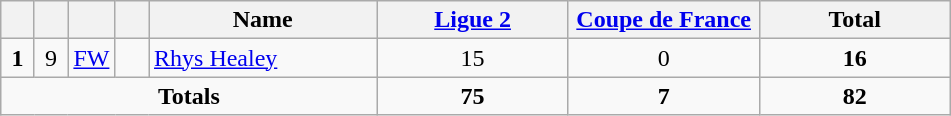<table class="wikitable" style="text-align:center">
<tr>
<th width=15></th>
<th width=15></th>
<th width=15></th>
<th width=15></th>
<th width=145>Name</th>
<th width=120><a href='#'>Ligue 2</a></th>
<th width=120><a href='#'>Coupe de France</a></th>
<th width=120>Total</th>
</tr>
<tr>
<td><strong>1</strong></td>
<td>9</td>
<td><a href='#'>FW</a></td>
<td></td>
<td align=left><a href='#'>Rhys Healey</a></td>
<td>15</td>
<td>0</td>
<td><strong>16</strong></td>
</tr>
<tr>
<td colspan=5><strong>Totals</strong></td>
<td><strong>75</strong></td>
<td><strong>7</strong></td>
<td><strong>82</strong></td>
</tr>
</table>
